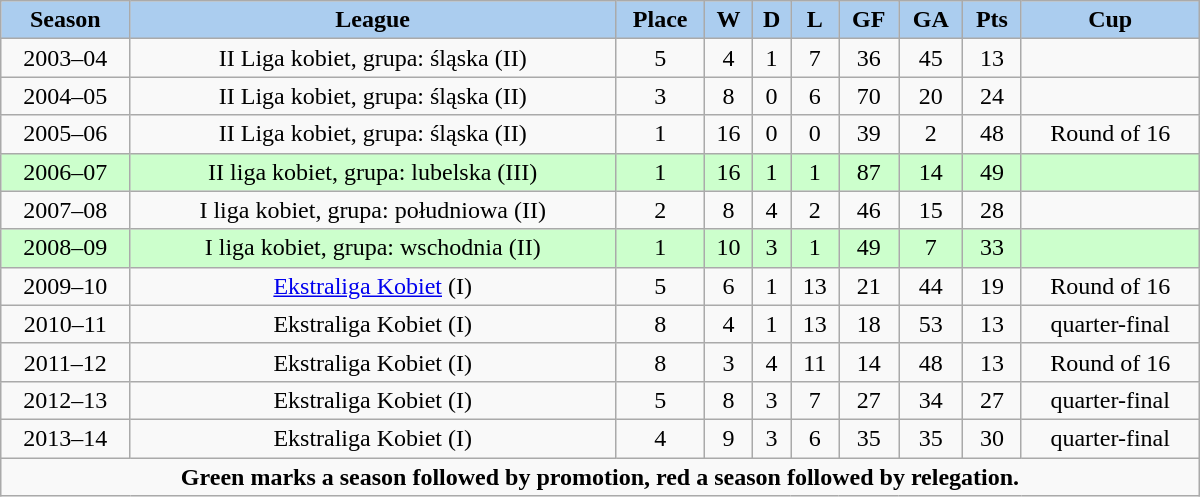<table class="wikitable" width="800px">
<tr>
<th style="background:#ABCDEF;">Season</th>
<th style="background:#ABCDEF;">League</th>
<th style="background:#ABCDEF;">Place</th>
<th style="background:#ABCDEF;">W</th>
<th style="background:#ABCDEF;">D</th>
<th style="background:#ABCDEF;">L</th>
<th style="background:#ABCDEF;">GF</th>
<th style="background:#ABCDEF;">GA</th>
<th style="background:#ABCDEF;">Pts</th>
<th style="background:#ABCDEF;">Cup</th>
</tr>
<tr align="center">
<td>2003–04</td>
<td>II Liga kobiet, grupa: śląska (II)</td>
<td>5</td>
<td>4</td>
<td>1</td>
<td>7</td>
<td>36</td>
<td>45</td>
<td>13</td>
<td></td>
</tr>
<tr align="center">
<td>2004–05</td>
<td>II Liga kobiet, grupa: śląska (II)</td>
<td>3</td>
<td>8</td>
<td>0</td>
<td>6</td>
<td>70</td>
<td>20</td>
<td>24</td>
<td></td>
</tr>
<tr align="center">
<td>2005–06</td>
<td>II Liga kobiet, grupa: śląska (II)</td>
<td>1</td>
<td>16</td>
<td>0</td>
<td>0</td>
<td>39</td>
<td>2</td>
<td>48</td>
<td>Round of 16</td>
</tr>
<tr align="center" style="background:#ccffcc;">
<td>2006–07</td>
<td>II liga kobiet, grupa: lubelska (III)</td>
<td>1</td>
<td>16</td>
<td>1</td>
<td>1</td>
<td>87</td>
<td>14</td>
<td>49</td>
<td></td>
</tr>
<tr align="center">
<td>2007–08</td>
<td>I liga kobiet, grupa: południowa (II)</td>
<td>2</td>
<td>8</td>
<td>4</td>
<td>2</td>
<td>46</td>
<td>15</td>
<td>28</td>
<td></td>
</tr>
<tr align="center" style="background:#ccffcc;">
<td>2008–09</td>
<td>I liga kobiet, grupa: wschodnia (II)</td>
<td>1</td>
<td>10</td>
<td>3</td>
<td>1</td>
<td>49</td>
<td>7</td>
<td>33</td>
<td></td>
</tr>
<tr align="center">
<td>2009–10</td>
<td><a href='#'>Ekstraliga Kobiet</a> (I)</td>
<td>5</td>
<td>6</td>
<td>1</td>
<td>13</td>
<td>21</td>
<td>44</td>
<td>19</td>
<td>Round of 16</td>
</tr>
<tr align="center">
<td>2010–11</td>
<td>Ekstraliga Kobiet (I)</td>
<td>8</td>
<td>4</td>
<td>1</td>
<td>13</td>
<td>18</td>
<td>53</td>
<td>13</td>
<td>quarter-final</td>
</tr>
<tr align="center">
<td>2011–12</td>
<td>Ekstraliga Kobiet (I)</td>
<td>8</td>
<td>3</td>
<td>4</td>
<td>11</td>
<td>14</td>
<td>48</td>
<td>13</td>
<td>Round of 16</td>
</tr>
<tr align="center">
<td>2012–13</td>
<td>Ekstraliga Kobiet (I)</td>
<td>5</td>
<td>8</td>
<td>3</td>
<td>7</td>
<td>27</td>
<td>34</td>
<td>27</td>
<td>quarter-final</td>
</tr>
<tr align="center">
<td>2013–14</td>
<td>Ekstraliga Kobiet (I)</td>
<td>4</td>
<td>9</td>
<td>3</td>
<td>6</td>
<td>35</td>
<td>35</td>
<td>30</td>
<td>quarter-final</td>
</tr>
<tr align="center">
<td colspan="12" align="center"><strong>Green marks a season followed by promotion, red a season followed by relegation.</strong></td>
</tr>
</table>
